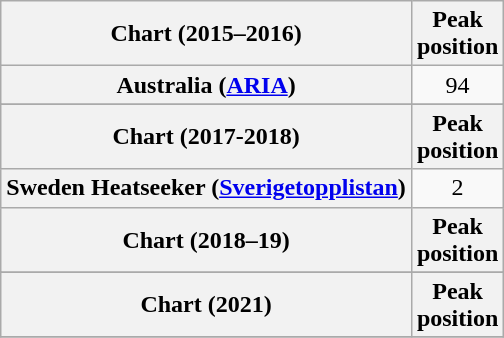<table class="wikitable sortable plainrowheaders" style="text-align:center">
<tr>
<th>Chart (2015–2016)</th>
<th>Peak<br>position</th>
</tr>
<tr>
<th scope="row">Australia (<a href='#'>ARIA</a>)</th>
<td>94</td>
</tr>
<tr>
</tr>
<tr>
</tr>
<tr>
</tr>
<tr>
</tr>
<tr>
</tr>
<tr>
</tr>
<tr>
</tr>
<tr>
</tr>
<tr>
</tr>
<tr>
</tr>
<tr>
</tr>
<tr>
<th>Chart (2017-2018)</th>
<th>Peak<br>position</th>
</tr>
<tr>
<th scope="row">Sweden Heatseeker (<a href='#'>Sverigetopplistan</a>)</th>
<td>2</td>
</tr>
<tr>
<th>Chart (2018–19)</th>
<th>Peak<br>position</th>
</tr>
<tr>
</tr>
<tr>
</tr>
<tr>
<th>Chart (2021)</th>
<th>Peak<br>position</th>
</tr>
<tr>
</tr>
</table>
